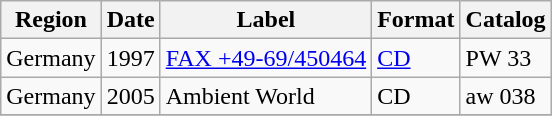<table class="wikitable">
<tr>
<th>Region</th>
<th>Date</th>
<th>Label</th>
<th>Format</th>
<th>Catalog</th>
</tr>
<tr>
<td>Germany</td>
<td>1997</td>
<td><a href='#'>FAX +49-69/450464</a></td>
<td><a href='#'>CD</a></td>
<td>PW 33</td>
</tr>
<tr>
<td>Germany</td>
<td>2005</td>
<td>Ambient World</td>
<td>CD</td>
<td>aw 038</td>
</tr>
<tr>
</tr>
</table>
